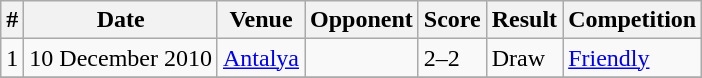<table class="wikitable">
<tr>
<th>#</th>
<th>Date</th>
<th>Venue</th>
<th>Opponent</th>
<th>Score</th>
<th>Result</th>
<th>Competition</th>
</tr>
<tr>
<td>1</td>
<td>10 December 2010</td>
<td><a href='#'>Antalya</a></td>
<td></td>
<td>2–2</td>
<td>Draw</td>
<td><a href='#'>Friendly</a></td>
</tr>
<tr>
</tr>
</table>
